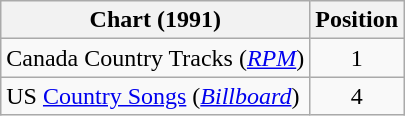<table class="wikitable sortable">
<tr>
<th scope="col">Chart (1991)</th>
<th scope="col">Position</th>
</tr>
<tr>
<td>Canada Country Tracks (<em><a href='#'>RPM</a></em>)</td>
<td align="center">1</td>
</tr>
<tr>
<td>US <a href='#'>Country Songs</a> (<em><a href='#'>Billboard</a></em>)</td>
<td align="center">4</td>
</tr>
</table>
